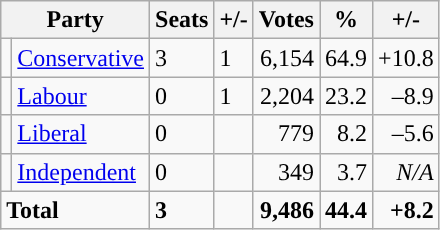<table class="wikitable sortable">
<tr>
<th colspan="2">Party</th>
<th>Seats</th>
<th>+/-</th>
<th>Votes</th>
<th>%</th>
<th>+/-</th>
</tr>
<tr>
<td style="background-color: "></td>
<td><a href='#'>Conservative</a></td>
<td>3</td>
<td> 1</td>
<td style="text-align:right;">6,154</td>
<td style="text-align:right;">64.9</td>
<td style="text-align:right;">+10.8</td>
</tr>
<tr>
<td style="background-color: "></td>
<td><a href='#'>Labour</a></td>
<td>0</td>
<td> 1</td>
<td style="text-align:right;">2,204</td>
<td style="text-align:right;">23.2</td>
<td style="text-align:right;">–8.9</td>
</tr>
<tr>
<td style="background-color: "></td>
<td><a href='#'>Liberal</a></td>
<td>0</td>
<td></td>
<td style="text-align:right;">779</td>
<td style="text-align:right;">8.2</td>
<td style="text-align:right;">–5.6</td>
</tr>
<tr>
<td style="background-color: "></td>
<td><a href='#'>Independent</a></td>
<td>0</td>
<td></td>
<td style="text-align:right;">349</td>
<td style="text-align:right;">3.7</td>
<td style="text-align:right;"><em>N/A</em></td>
</tr>
<tr>
<td colspan="2"><strong>Total</strong></td>
<td><strong>3</strong></td>
<td></td>
<td style="text-align:right;"><strong>9,486</strong></td>
<td style="text-align:right;"><strong>44.4</strong></td>
<td style="text-align:right;"><strong>+8.2</strong></td>
</tr>
</table>
